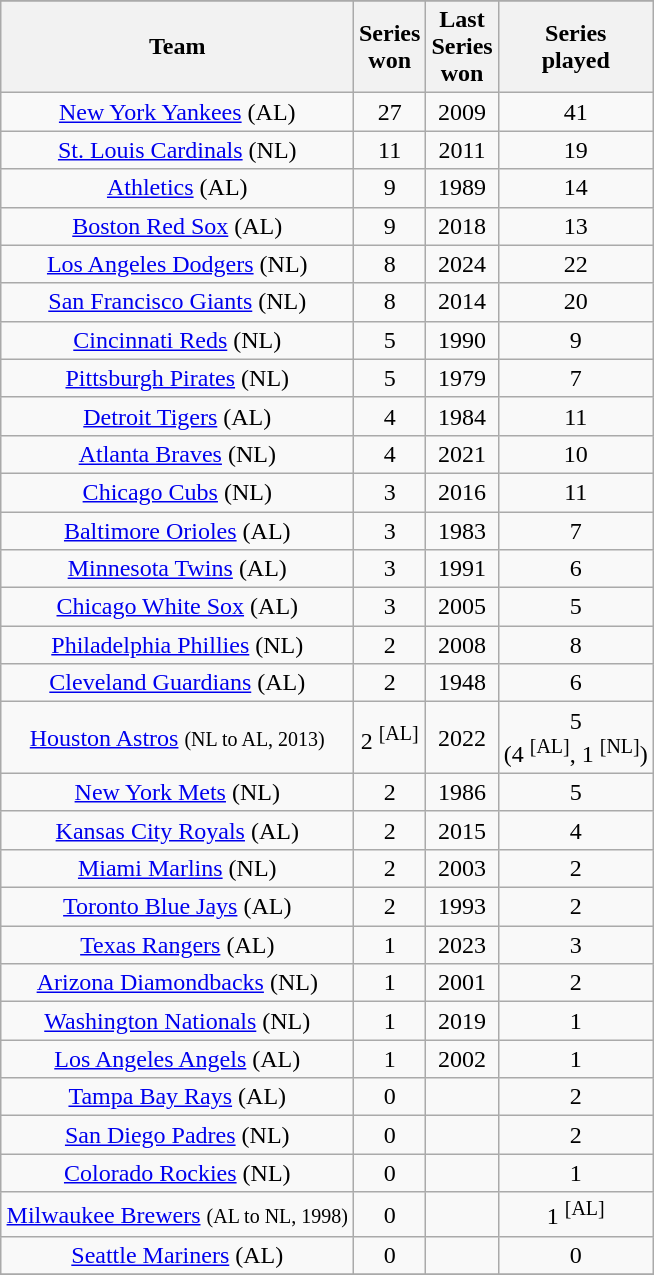<table class="wikitable" style="text-align:center; margin-left:1em; float:right">
<tr>
</tr>
<tr>
<th scope="col">Team</th>
<th scope="col">Series<br>won</th>
<th scope="col">Last<br>Series<br>won</th>
<th scope="col">Series<br>played</th>
</tr>
<tr>
<td scope="row"><a href='#'>New York Yankees</a> (AL)</td>
<td>27</td>
<td>2009</td>
<td>41</td>
</tr>
<tr>
<td scope="row"><a href='#'>St. Louis Cardinals</a> (NL)</td>
<td>11</td>
<td>2011</td>
<td>19</td>
</tr>
<tr>
<td scope="row"><a href='#'>Athletics</a> (AL)</td>
<td>9</td>
<td>1989</td>
<td>14</td>
</tr>
<tr>
<td scope="row"><a href='#'>Boston Red Sox</a> (AL)</td>
<td>9</td>
<td>2018</td>
<td>13</td>
</tr>
<tr>
<td scope="row"><a href='#'>Los Angeles Dodgers</a> (NL)</td>
<td>8</td>
<td>2024</td>
<td>22</td>
</tr>
<tr>
<td scope="row"><a href='#'>San Francisco Giants</a> (NL)</td>
<td>8</td>
<td>2014</td>
<td>20</td>
</tr>
<tr>
<td scope="row"><a href='#'>Cincinnati Reds</a> (NL)</td>
<td>5</td>
<td>1990</td>
<td>9</td>
</tr>
<tr>
<td scope="row"><a href='#'>Pittsburgh Pirates</a> (NL)</td>
<td>5</td>
<td>1979</td>
<td>7</td>
</tr>
<tr>
<td scope="row"><a href='#'>Detroit Tigers</a> (AL)</td>
<td>4</td>
<td>1984</td>
<td>11</td>
</tr>
<tr>
<td scope="row"><a href='#'>Atlanta Braves</a> (NL)</td>
<td>4</td>
<td>2021</td>
<td>10</td>
</tr>
<tr>
<td scope="row"><a href='#'>Chicago Cubs</a> (NL)</td>
<td>3</td>
<td>2016</td>
<td>11</td>
</tr>
<tr>
<td scope="row"><a href='#'>Baltimore Orioles</a> (AL)</td>
<td>3</td>
<td>1983</td>
<td>7</td>
</tr>
<tr>
<td scope="row"><a href='#'>Minnesota Twins</a> (AL)</td>
<td>3</td>
<td>1991</td>
<td>6</td>
</tr>
<tr>
<td scope="row"><a href='#'>Chicago White Sox</a> (AL)</td>
<td>3</td>
<td>2005</td>
<td>5</td>
</tr>
<tr>
<td scope="row"><a href='#'>Philadelphia Phillies</a> (NL)</td>
<td>2</td>
<td>2008</td>
<td>8</td>
</tr>
<tr>
<td scope="row"><a href='#'>Cleveland Guardians</a> (AL)</td>
<td>2</td>
<td>1948</td>
<td>6</td>
</tr>
<tr>
<td scope="row"><a href='#'>Houston Astros</a> <small>(NL to AL, 2013)</small></td>
<td>2 <sup>[AL]</sup></td>
<td>2022</td>
<td>5<br>(4 <sup>[AL]</sup>, 1 <sup>[NL]</sup>)</td>
</tr>
<tr>
<td scope="row"><a href='#'>New York Mets</a> (NL)</td>
<td>2</td>
<td>1986</td>
<td>5</td>
</tr>
<tr>
<td scope="row"><a href='#'>Kansas City Royals</a> (AL)</td>
<td>2</td>
<td>2015</td>
<td>4</td>
</tr>
<tr>
<td scope="row"><a href='#'>Miami Marlins</a> (NL)</td>
<td>2</td>
<td>2003</td>
<td>2</td>
</tr>
<tr>
<td scope="row"><a href='#'>Toronto Blue Jays</a> (AL)</td>
<td>2</td>
<td>1993</td>
<td>2</td>
</tr>
<tr>
<td scope="row"><a href='#'>Texas Rangers</a> (AL)</td>
<td>1</td>
<td>2023</td>
<td>3</td>
</tr>
<tr>
<td scope="row"><a href='#'>Arizona Diamondbacks</a> (NL)</td>
<td>1</td>
<td>2001</td>
<td>2</td>
</tr>
<tr>
<td scope="row"><a href='#'>Washington Nationals</a> (NL)</td>
<td>1</td>
<td>2019</td>
<td>1</td>
</tr>
<tr>
<td scope="row"><a href='#'>Los Angeles Angels</a> (AL)</td>
<td>1</td>
<td>2002</td>
<td>1</td>
</tr>
<tr>
<td scope="row"><a href='#'>Tampa Bay Rays</a> (AL)</td>
<td>0</td>
<td> </td>
<td>2</td>
</tr>
<tr>
<td scope="row"><a href='#'>San Diego Padres</a> (NL)</td>
<td>0</td>
<td> </td>
<td>2</td>
</tr>
<tr>
<td scope="row"><a href='#'>Colorado Rockies</a> (NL)</td>
<td>0</td>
<td> </td>
<td>1</td>
</tr>
<tr>
<td scope="row"><a href='#'>Milwaukee Brewers</a> <small>(AL to NL, 1998)</small></td>
<td>0</td>
<td> </td>
<td>1 <sup>[AL]</sup></td>
</tr>
<tr>
<td scope="row"><a href='#'>Seattle Mariners</a> (AL)</td>
<td>0</td>
<td> </td>
<td>0</td>
</tr>
<tr>
</tr>
</table>
